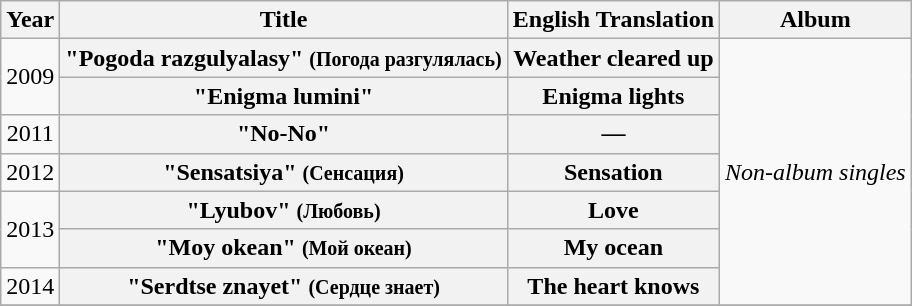<table class="wikitable plainrowheaders" style="text-align:center;">
<tr>
<th scope="col" rowspan="1">Year</th>
<th scope="col" rowspan="1">Title</th>
<th scope="col" rowspan="1">English Translation</th>
<th scope="col" rowspan="1">Album</th>
</tr>
<tr>
<td rowspan="2">2009</td>
<th scope="row">"Pogoda razgulyalasy" <small>(Погода разгулялась)</small></th>
<th scope="row">Weather cleared up</th>
<td rowspan="7"><em>Non-album singles</em></td>
</tr>
<tr>
<th scope="row">"Enigma lumini"</th>
<th scope="row">Enigma lights</th>
</tr>
<tr>
<td>2011</td>
<th scope="row">"No-No"</th>
<th scope="row">—</th>
</tr>
<tr>
<td>2012</td>
<th scope="row">"Sensatsiya" <small>(Сенсация)</small></th>
<th scope="row">Sensation</th>
</tr>
<tr>
<td rowspan="2">2013</td>
<th scope="row">"Lyubov" <small>(Любовь)</small></th>
<th scope="row">Love</th>
</tr>
<tr>
<th scope="row">"Moy okean" <small>(Мой океан)</small></th>
<th scope="row">My ocean</th>
</tr>
<tr>
<td rowspan>2014</td>
<th scope="row">"Serdtse znayet" <small>(Сердце знает)</small></th>
<th scope="row">The heart knows</th>
</tr>
<tr>
</tr>
</table>
